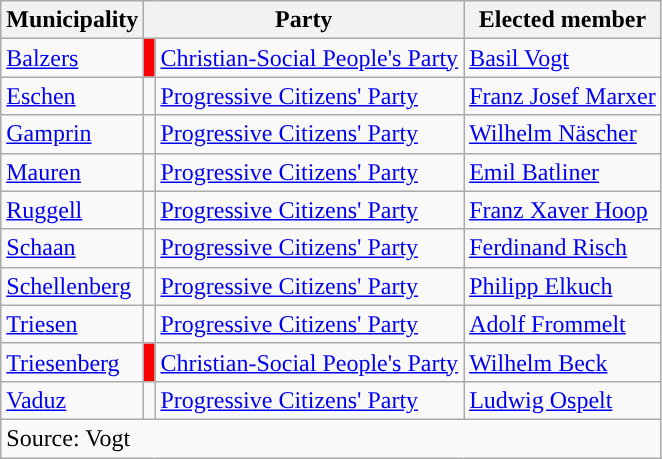<table class="wikitable">
<tr>
<th>Municipality</th>
<th colspan="2">Party</th>
<th>Elected member</th>
</tr>
<tr>
<td><a href='#'>Balzers</a></td>
<td bgcolor=#FF0000></td>
<td style="text-align: left;"><a href='#'>Christian-Social People's Party</a></td>
<td align="left"><a href='#'>Basil Vogt</a></td>
</tr>
<tr>
<td><a href='#'>Eschen</a></td>
<td></td>
<td style="text-align: left;"><a href='#'>Progressive Citizens' Party</a></td>
<td align="left"><a href='#'>Franz Josef Marxer</a></td>
</tr>
<tr>
<td><a href='#'>Gamprin</a></td>
<td></td>
<td style="text-align: left;"><a href='#'>Progressive Citizens' Party</a></td>
<td align="left"><a href='#'>Wilhelm Näscher</a></td>
</tr>
<tr>
<td><a href='#'>Mauren</a></td>
<td></td>
<td style="text-align: left;"><a href='#'>Progressive Citizens' Party</a></td>
<td align="left"><a href='#'>Emil Batliner</a></td>
</tr>
<tr>
<td><a href='#'>Ruggell</a></td>
<td></td>
<td style="text-align: left;"><a href='#'>Progressive Citizens' Party</a></td>
<td align="left"><a href='#'>Franz Xaver Hoop</a></td>
</tr>
<tr>
<td><a href='#'>Schaan</a></td>
<td></td>
<td style="text-align: left;"><a href='#'>Progressive Citizens' Party</a></td>
<td align="left"><a href='#'>Ferdinand Risch</a></td>
</tr>
<tr>
<td><a href='#'>Schellenberg</a></td>
<td></td>
<td style="text-align: left;"><a href='#'>Progressive Citizens' Party</a></td>
<td align="left"><a href='#'>Philipp Elkuch</a></td>
</tr>
<tr>
<td><a href='#'>Triesen</a></td>
<td></td>
<td style="text-align: left;"><a href='#'>Progressive Citizens' Party</a></td>
<td align="left"><a href='#'>Adolf Frommelt</a></td>
</tr>
<tr>
<td><a href='#'>Triesenberg</a></td>
<td bgcolor=#FF0000></td>
<td style="text-align: left;"><a href='#'>Christian-Social People's Party</a></td>
<td align="left"><a href='#'>Wilhelm Beck</a></td>
</tr>
<tr>
<td><a href='#'>Vaduz</a></td>
<td></td>
<td style="text-align: left;"><a href='#'>Progressive Citizens' Party</a></td>
<td align="left"><a href='#'>Ludwig Ospelt</a></td>
</tr>
<tr>
<td colspan="4">Source: Vogt</td>
</tr>
</table>
